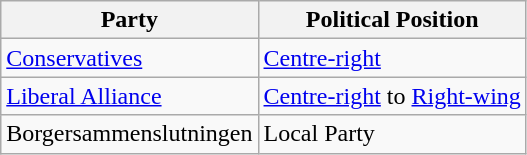<table class="wikitable mw-collapsible mw-collapsed">
<tr>
<th>Party</th>
<th>Political Position</th>
</tr>
<tr>
<td><a href='#'>Conservatives</a></td>
<td><a href='#'>Centre-right</a></td>
</tr>
<tr>
<td><a href='#'>Liberal Alliance</a></td>
<td><a href='#'>Centre-right</a> to <a href='#'>Right-wing</a></td>
</tr>
<tr>
<td>Borgersammenslutningen</td>
<td>Local Party</td>
</tr>
</table>
